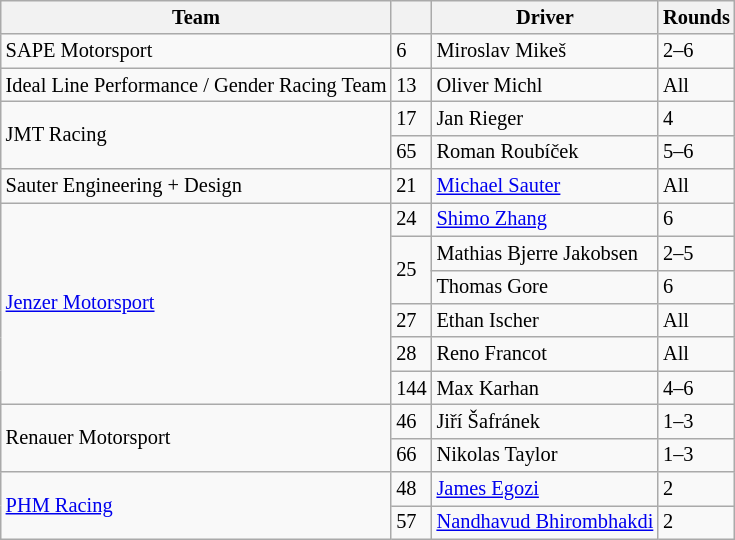<table class="wikitable" style="font-size: 85%">
<tr>
<th>Team</th>
<th></th>
<th>Driver</th>
<th>Rounds</th>
</tr>
<tr>
<td> SAPE Motorsport</td>
<td>6</td>
<td> Miroslav Mikeš</td>
<td>2–6</td>
</tr>
<tr>
<td nowrap> Ideal Line Performance / Gender Racing Team</td>
<td>13</td>
<td> Oliver Michl</td>
<td>All</td>
</tr>
<tr>
<td rowspan=2> JMT Racing</td>
<td>17</td>
<td> Jan Rieger</td>
<td>4</td>
</tr>
<tr>
<td>65</td>
<td> Roman Roubíček</td>
<td>5–6</td>
</tr>
<tr>
<td> Sauter Engineering + Design</td>
<td>21</td>
<td> <a href='#'>Michael Sauter</a></td>
<td>All</td>
</tr>
<tr>
<td rowspan=6> <a href='#'>Jenzer Motorsport</a></td>
<td>24</td>
<td> <a href='#'>Shimo Zhang</a></td>
<td>6</td>
</tr>
<tr>
<td rowspan=2>25</td>
<td nowrap> Mathias Bjerre Jakobsen</td>
<td>2–5</td>
</tr>
<tr>
<td> Thomas Gore</td>
<td>6</td>
</tr>
<tr>
<td>27</td>
<td> Ethan Ischer</td>
<td>All</td>
</tr>
<tr>
<td>28</td>
<td> Reno Francot</td>
<td>All</td>
</tr>
<tr>
<td>144</td>
<td> Max Karhan</td>
<td>4–6</td>
</tr>
<tr>
<td rowspan=2> Renauer Motorsport</td>
<td>46</td>
<td> Jiří Šafránek</td>
<td>1–3</td>
</tr>
<tr>
<td>66</td>
<td> Nikolas Taylor</td>
<td>1–3</td>
</tr>
<tr>
<td rowspan=2> <a href='#'>PHM Racing</a></td>
<td>48</td>
<td> <a href='#'>James Egozi</a></td>
<td>2</td>
</tr>
<tr>
<td>57</td>
<td nowrap> <a href='#'>Nandhavud Bhirombhakdi</a></td>
<td>2</td>
</tr>
</table>
